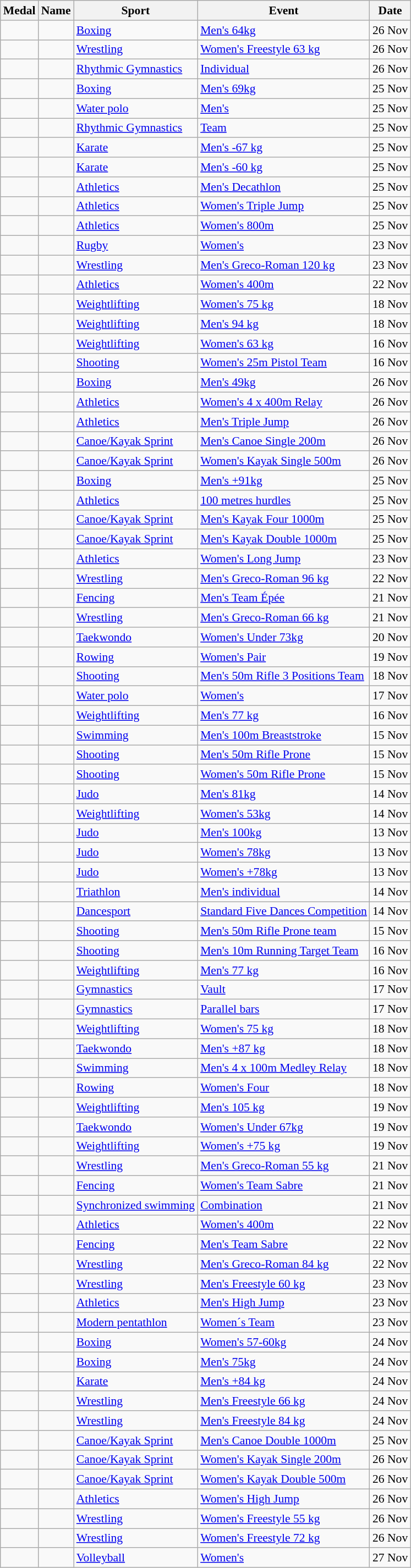<table class="wikitable sortable" style="font-size:90%">
<tr>
<th>Medal</th>
<th>Name</th>
<th>Sport</th>
<th>Event</th>
<th>Date</th>
</tr>
<tr>
<td></td>
<td></td>
<td><a href='#'>Boxing</a></td>
<td><a href='#'>Men's 64kg</a></td>
<td>26 Nov</td>
</tr>
<tr>
<td></td>
<td></td>
<td><a href='#'>Wrestling</a></td>
<td><a href='#'>Women's Freestyle 63 kg</a></td>
<td>26 Nov</td>
</tr>
<tr>
<td></td>
<td></td>
<td><a href='#'>Rhythmic Gymnastics</a></td>
<td><a href='#'>Individual</a></td>
<td>26 Nov</td>
</tr>
<tr>
<td></td>
<td></td>
<td><a href='#'>Boxing</a></td>
<td><a href='#'>Men's 69kg</a></td>
<td>25 Nov</td>
</tr>
<tr>
<td></td>
<td></td>
<td><a href='#'>Water polo</a></td>
<td><a href='#'>Men's</a></td>
<td>25 Nov</td>
</tr>
<tr>
<td></td>
<td></td>
<td><a href='#'>Rhythmic Gymnastics</a></td>
<td><a href='#'>Team</a></td>
<td>25 Nov</td>
</tr>
<tr>
<td></td>
<td></td>
<td><a href='#'>Karate</a></td>
<td><a href='#'>Men's -67 kg</a></td>
<td>25 Nov</td>
</tr>
<tr>
<td></td>
<td></td>
<td><a href='#'>Karate</a></td>
<td><a href='#'>Men's -60 kg</a></td>
<td>25 Nov</td>
</tr>
<tr>
<td></td>
<td></td>
<td><a href='#'>Athletics</a></td>
<td><a href='#'>Men's Decathlon</a></td>
<td>25 Nov</td>
</tr>
<tr>
<td></td>
<td></td>
<td><a href='#'>Athletics</a></td>
<td><a href='#'>Women's Triple Jump</a></td>
<td>25 Nov</td>
</tr>
<tr>
<td></td>
<td></td>
<td><a href='#'>Athletics</a></td>
<td><a href='#'>Women's 800m</a></td>
<td>25 Nov</td>
</tr>
<tr>
<td></td>
<td></td>
<td><a href='#'>Rugby</a></td>
<td><a href='#'>Women's</a></td>
<td>23 Nov</td>
</tr>
<tr>
<td></td>
<td></td>
<td><a href='#'>Wrestling</a></td>
<td><a href='#'>Men's Greco-Roman 120 kg</a></td>
<td>23 Nov</td>
</tr>
<tr>
<td></td>
<td></td>
<td><a href='#'>Athletics</a></td>
<td><a href='#'>Women's 400m</a></td>
<td>22 Nov</td>
</tr>
<tr>
<td></td>
<td></td>
<td><a href='#'>Weightlifting</a></td>
<td><a href='#'>Women's 75 kg</a></td>
<td>18 Nov</td>
</tr>
<tr>
<td></td>
<td></td>
<td><a href='#'>Weightlifting</a></td>
<td><a href='#'>Men's 94 kg</a></td>
<td>18 Nov</td>
</tr>
<tr>
<td></td>
<td></td>
<td><a href='#'>Weightlifting</a></td>
<td><a href='#'>Women's 63 kg</a></td>
<td>16 Nov</td>
</tr>
<tr>
<td></td>
<td></td>
<td><a href='#'>Shooting</a></td>
<td><a href='#'>Women's 25m Pistol Team</a></td>
<td>16 Nov</td>
</tr>
<tr>
<td></td>
<td></td>
<td><a href='#'>Boxing</a></td>
<td><a href='#'>Men's 49kg</a></td>
<td>26 Nov</td>
</tr>
<tr>
<td></td>
<td></td>
<td><a href='#'>Athletics</a></td>
<td><a href='#'>Women's 4 x 400m Relay</a></td>
<td>26 Nov</td>
</tr>
<tr>
<td></td>
<td></td>
<td><a href='#'>Athletics</a></td>
<td><a href='#'>Men's Triple Jump</a></td>
<td>26 Nov</td>
</tr>
<tr>
<td></td>
<td></td>
<td><a href='#'>Canoe/Kayak Sprint</a></td>
<td><a href='#'>Men's Canoe Single 200m</a></td>
<td>26 Nov</td>
</tr>
<tr>
<td></td>
<td></td>
<td><a href='#'>Canoe/Kayak Sprint</a></td>
<td><a href='#'>Women's Kayak Single 500m</a></td>
<td>26 Nov</td>
</tr>
<tr>
<td></td>
<td></td>
<td><a href='#'>Boxing</a></td>
<td><a href='#'>Men's +91kg</a></td>
<td>25 Nov</td>
</tr>
<tr>
<td></td>
<td></td>
<td><a href='#'>Athletics</a></td>
<td><a href='#'>100 metres hurdles</a></td>
<td>25 Nov</td>
</tr>
<tr>
<td></td>
<td></td>
<td><a href='#'>Canoe/Kayak Sprint</a></td>
<td><a href='#'>Men's Kayak Four 1000m</a></td>
<td>25 Nov</td>
</tr>
<tr>
<td></td>
<td></td>
<td><a href='#'>Canoe/Kayak Sprint</a></td>
<td><a href='#'>Men's Kayak Double 1000m</a></td>
<td>25 Nov</td>
</tr>
<tr>
<td></td>
<td></td>
<td><a href='#'>Athletics</a></td>
<td><a href='#'>Women's Long Jump</a></td>
<td>23 Nov</td>
</tr>
<tr>
<td></td>
<td></td>
<td><a href='#'>Wrestling</a></td>
<td><a href='#'>Men's Greco-Roman 96 kg</a></td>
<td>22 Nov</td>
</tr>
<tr>
<td></td>
<td></td>
<td><a href='#'>Fencing</a></td>
<td><a href='#'>Men's Team Épée</a></td>
<td>21 Nov</td>
</tr>
<tr>
<td></td>
<td></td>
<td><a href='#'>Wrestling</a></td>
<td><a href='#'>Men's Greco-Roman 66 kg</a></td>
<td>21 Nov</td>
</tr>
<tr>
<td></td>
<td></td>
<td><a href='#'>Taekwondo</a></td>
<td><a href='#'>Women's Under 73kg</a></td>
<td>20 Nov</td>
</tr>
<tr>
<td></td>
<td></td>
<td><a href='#'>Rowing</a></td>
<td><a href='#'>Women's Pair</a></td>
<td>19 Nov</td>
</tr>
<tr>
<td></td>
<td></td>
<td><a href='#'>Shooting</a></td>
<td><a href='#'>Men's 50m Rifle 3 Positions Team</a></td>
<td>18 Nov</td>
</tr>
<tr>
<td></td>
<td></td>
<td><a href='#'>Water polo</a></td>
<td><a href='#'>Women's</a></td>
<td>17 Nov</td>
</tr>
<tr>
<td></td>
<td></td>
<td><a href='#'>Weightlifting</a></td>
<td><a href='#'>Men's 77 kg</a></td>
<td>16 Nov</td>
</tr>
<tr>
<td></td>
<td></td>
<td><a href='#'>Swimming</a></td>
<td><a href='#'>Men's 100m Breaststroke</a></td>
<td>15 Nov</td>
</tr>
<tr>
<td></td>
<td></td>
<td><a href='#'>Shooting</a></td>
<td><a href='#'>Men's 50m Rifle Prone</a></td>
<td>15 Nov</td>
</tr>
<tr>
<td></td>
<td></td>
<td><a href='#'>Shooting</a></td>
<td><a href='#'>Women's 50m Rifle Prone</a></td>
<td>15 Nov</td>
</tr>
<tr>
<td></td>
<td></td>
<td><a href='#'>Judo</a></td>
<td><a href='#'>Men's 81kg</a></td>
<td>14 Nov</td>
</tr>
<tr>
<td></td>
<td></td>
<td><a href='#'>Weightlifting</a></td>
<td><a href='#'>Women's 53kg</a></td>
<td>14 Nov</td>
</tr>
<tr>
<td></td>
<td></td>
<td><a href='#'>Judo</a></td>
<td><a href='#'>Men's 100kg</a></td>
<td>13 Nov</td>
</tr>
<tr>
<td></td>
<td></td>
<td><a href='#'>Judo</a></td>
<td><a href='#'>Women's 78kg</a></td>
<td>13 Nov</td>
</tr>
<tr>
<td></td>
<td></td>
<td><a href='#'>Judo</a></td>
<td><a href='#'>Women's +78kg</a></td>
<td>13 Nov</td>
</tr>
<tr>
<td></td>
<td></td>
<td><a href='#'>Triathlon</a></td>
<td><a href='#'>Men's individual</a></td>
<td>14 Nov</td>
</tr>
<tr>
<td></td>
<td></td>
<td><a href='#'>Dancesport</a></td>
<td><a href='#'>Standard Five Dances Competition</a></td>
<td>14 Nov</td>
</tr>
<tr>
<td></td>
<td></td>
<td><a href='#'>Shooting</a></td>
<td><a href='#'>Men's 50m Rifle Prone team</a></td>
<td>15 Nov</td>
</tr>
<tr>
<td></td>
<td></td>
<td><a href='#'>Shooting</a></td>
<td><a href='#'>Men's 10m Running Target Team</a></td>
<td>16 Nov</td>
</tr>
<tr>
<td></td>
<td></td>
<td><a href='#'>Weightlifting</a></td>
<td><a href='#'>Men's 77 kg</a></td>
<td>16 Nov</td>
</tr>
<tr>
<td></td>
<td></td>
<td><a href='#'>Gymnastics</a></td>
<td><a href='#'>Vault</a></td>
<td>17 Nov</td>
</tr>
<tr>
<td></td>
<td></td>
<td><a href='#'>Gymnastics</a></td>
<td><a href='#'>Parallel bars</a></td>
<td>17 Nov</td>
</tr>
<tr>
<td></td>
<td></td>
<td><a href='#'>Weightlifting</a></td>
<td><a href='#'>Women's 75 kg</a></td>
<td>18 Nov</td>
</tr>
<tr>
<td></td>
<td></td>
<td><a href='#'>Taekwondo</a></td>
<td><a href='#'>Men's +87 kg</a></td>
<td>18 Nov</td>
</tr>
<tr>
<td></td>
<td></td>
<td><a href='#'>Swimming</a></td>
<td><a href='#'>Men's 4 x 100m Medley Relay</a></td>
<td>18 Nov</td>
</tr>
<tr>
<td></td>
<td></td>
<td><a href='#'>Rowing</a></td>
<td><a href='#'>Women's Four</a></td>
<td>18 Nov</td>
</tr>
<tr>
<td></td>
<td></td>
<td><a href='#'>Weightlifting</a></td>
<td><a href='#'>Men's 105 kg</a></td>
<td>19 Nov</td>
</tr>
<tr>
<td></td>
<td></td>
<td><a href='#'>Taekwondo</a></td>
<td><a href='#'>Women's Under 67kg</a></td>
<td>19 Nov</td>
</tr>
<tr>
<td></td>
<td></td>
<td><a href='#'>Weightlifting</a></td>
<td><a href='#'>Women's +75 kg</a></td>
<td>19 Nov</td>
</tr>
<tr>
<td></td>
<td></td>
<td><a href='#'>Wrestling</a></td>
<td><a href='#'>Men's Greco-Roman 55 kg</a></td>
<td>21 Nov</td>
</tr>
<tr>
<td></td>
<td></td>
<td><a href='#'>Fencing</a></td>
<td><a href='#'>Women's Team Sabre</a></td>
<td>21 Nov</td>
</tr>
<tr>
<td></td>
<td></td>
<td><a href='#'>Synchronized swimming</a></td>
<td><a href='#'>Combination</a></td>
<td>21 Nov</td>
</tr>
<tr>
<td></td>
<td></td>
<td><a href='#'>Athletics</a></td>
<td><a href='#'>Women's 400m</a></td>
<td>22 Nov</td>
</tr>
<tr>
<td></td>
<td></td>
<td><a href='#'>Fencing</a></td>
<td><a href='#'>Men's Team Sabre</a></td>
<td>22 Nov</td>
</tr>
<tr>
<td></td>
<td></td>
<td><a href='#'>Wrestling</a></td>
<td><a href='#'>Men's Greco-Roman 84 kg</a></td>
<td>22 Nov</td>
</tr>
<tr>
<td></td>
<td></td>
<td><a href='#'>Wrestling</a></td>
<td><a href='#'>Men's Freestyle 60 kg</a></td>
<td>23 Nov</td>
</tr>
<tr>
<td></td>
<td></td>
<td><a href='#'>Athletics</a></td>
<td><a href='#'>Men's High Jump</a></td>
<td>23 Nov</td>
</tr>
<tr>
<td></td>
<td></td>
<td><a href='#'>Modern pentathlon</a></td>
<td><a href='#'>Women´s Team</a></td>
<td>23 Nov</td>
</tr>
<tr>
<td></td>
<td></td>
<td><a href='#'>Boxing</a></td>
<td><a href='#'>Women's 57-60kg</a></td>
<td>24 Nov</td>
</tr>
<tr>
<td></td>
<td></td>
<td><a href='#'>Boxing</a></td>
<td><a href='#'>Men's 75kg</a></td>
<td>24 Nov</td>
</tr>
<tr>
<td></td>
<td></td>
<td><a href='#'>Karate</a></td>
<td><a href='#'>Men's +84 kg</a></td>
<td>24 Nov</td>
</tr>
<tr>
<td></td>
<td></td>
<td><a href='#'>Wrestling</a></td>
<td><a href='#'>Men's Freestyle 66 kg</a></td>
<td>24 Nov</td>
</tr>
<tr>
<td></td>
<td></td>
<td><a href='#'>Wrestling</a></td>
<td><a href='#'>Men's Freestyle 84 kg</a></td>
<td>24 Nov</td>
</tr>
<tr>
<td></td>
<td></td>
<td><a href='#'>Canoe/Kayak Sprint</a></td>
<td><a href='#'>Men's Canoe Double 1000m</a></td>
<td>25 Nov</td>
</tr>
<tr>
<td></td>
<td></td>
<td><a href='#'>Canoe/Kayak Sprint</a></td>
<td><a href='#'>Women's Kayak Single 200m</a></td>
<td>26 Nov</td>
</tr>
<tr>
<td></td>
<td></td>
<td><a href='#'>Canoe/Kayak Sprint</a></td>
<td><a href='#'>Women's Kayak Double 500m</a></td>
<td>26 Nov</td>
</tr>
<tr>
<td></td>
<td></td>
<td><a href='#'>Athletics</a></td>
<td><a href='#'>Women's High Jump</a></td>
<td>26 Nov</td>
</tr>
<tr>
<td></td>
<td></td>
<td><a href='#'>Wrestling</a></td>
<td><a href='#'>Women's Freestyle 55 kg</a></td>
<td>26 Nov</td>
</tr>
<tr>
<td></td>
<td></td>
<td><a href='#'>Wrestling</a></td>
<td><a href='#'>Women's Freestyle 72 kg</a></td>
<td>26 Nov</td>
</tr>
<tr>
<td></td>
<td></td>
<td><a href='#'>Volleyball</a></td>
<td><a href='#'>Women's</a></td>
<td>27 Nov</td>
</tr>
</table>
